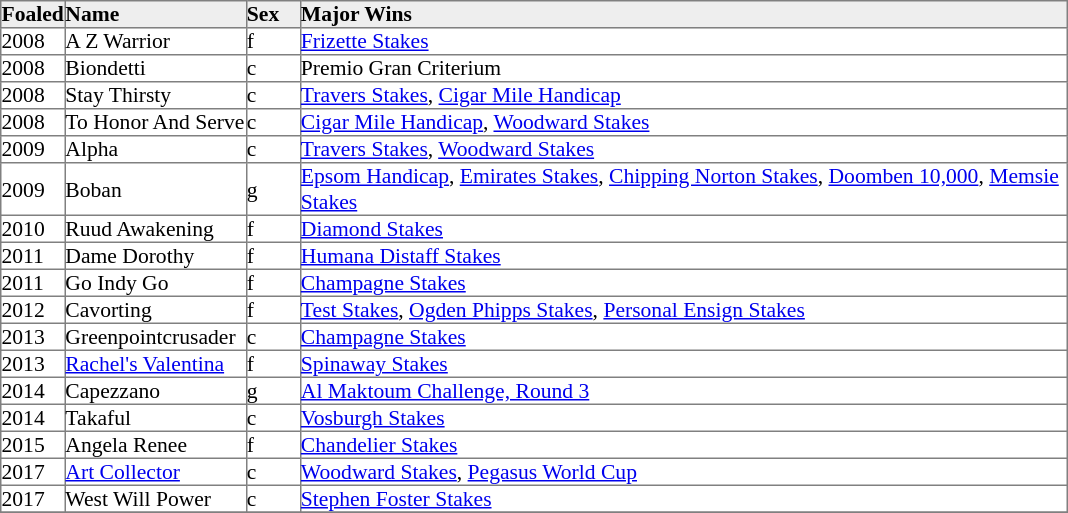<table border="1" cellpadding="0" style="border-collapse: collapse; font-size:90%">
<tr bgcolor="#eeeeee">
<td width="35px"><strong>Foaled</strong></td>
<td width="120px"><strong>Name</strong></td>
<td width="35px"><strong>Sex</strong></td>
<td width="510px"><strong>Major Wins</strong></td>
</tr>
<tr>
<td>2008</td>
<td>A Z Warrior</td>
<td>f</td>
<td><a href='#'>Frizette Stakes</a></td>
</tr>
<tr>
<td>2008</td>
<td>Biondetti</td>
<td>c</td>
<td>Premio Gran Criterium</td>
</tr>
<tr>
<td>2008</td>
<td>Stay Thirsty</td>
<td>c</td>
<td><a href='#'>Travers Stakes</a>, <a href='#'>Cigar Mile Handicap</a></td>
</tr>
<tr>
<td>2008</td>
<td>To Honor And Serve</td>
<td>c</td>
<td><a href='#'>Cigar Mile Handicap</a>, <a href='#'>Woodward Stakes</a></td>
</tr>
<tr>
<td>2009</td>
<td>Alpha</td>
<td>c</td>
<td><a href='#'>Travers Stakes</a>, <a href='#'>Woodward Stakes</a></td>
</tr>
<tr>
<td>2009</td>
<td>Boban</td>
<td>g</td>
<td><a href='#'>Epsom Handicap</a>, <a href='#'>Emirates Stakes</a>, <a href='#'>Chipping Norton Stakes</a>, <a href='#'>Doomben 10,000</a>, <a href='#'>Memsie Stakes</a></td>
</tr>
<tr>
<td>2010</td>
<td>Ruud Awakening</td>
<td>f</td>
<td><a href='#'>Diamond Stakes</a></td>
</tr>
<tr>
<td>2011</td>
<td>Dame Dorothy</td>
<td>f</td>
<td><a href='#'>Humana Distaff Stakes</a></td>
</tr>
<tr>
<td>2011</td>
<td>Go Indy Go</td>
<td>f</td>
<td><a href='#'>Champagne Stakes</a></td>
</tr>
<tr>
<td>2012</td>
<td>Cavorting</td>
<td>f</td>
<td><a href='#'>Test Stakes</a>, <a href='#'>Ogden Phipps Stakes</a>, <a href='#'>Personal Ensign Stakes</a></td>
</tr>
<tr>
<td>2013</td>
<td>Greenpointcrusader</td>
<td>c</td>
<td><a href='#'>Champagne Stakes</a></td>
</tr>
<tr>
<td>2013</td>
<td><a href='#'>Rachel's Valentina</a></td>
<td>f</td>
<td><a href='#'>Spinaway Stakes</a></td>
</tr>
<tr>
<td>2014</td>
<td>Capezzano</td>
<td>g</td>
<td><a href='#'>Al Maktoum Challenge, Round 3</a></td>
</tr>
<tr>
<td>2014</td>
<td>Takaful</td>
<td>c</td>
<td><a href='#'>Vosburgh Stakes</a></td>
</tr>
<tr>
<td>2015</td>
<td>Angela Renee</td>
<td>f</td>
<td><a href='#'>Chandelier Stakes</a></td>
</tr>
<tr>
<td>2017</td>
<td><a href='#'>Art Collector</a></td>
<td>c</td>
<td><a href='#'>Woodward Stakes</a>, <a href='#'>Pegasus World Cup</a></td>
</tr>
<tr>
<td>2017</td>
<td>West Will Power</td>
<td>c</td>
<td><a href='#'>Stephen Foster Stakes</a></td>
</tr>
<tr>
</tr>
</table>
